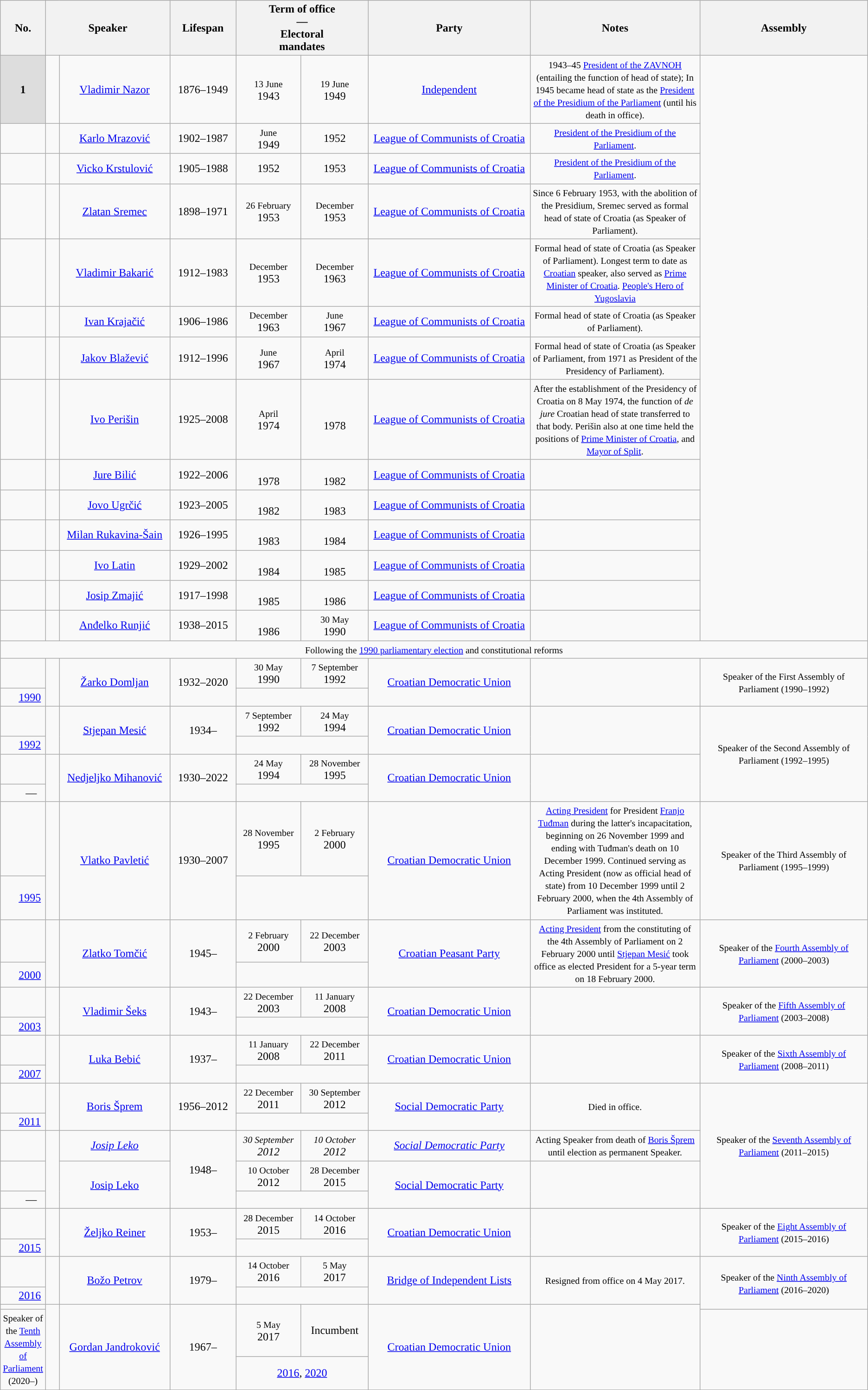<table class="wikitable" style="text-align:center">
<tr>
<th>No.</th>
<th colspan="2">Speaker</th>
<th>Lifespan</th>
<th colspan="2">Term of office<br>—<br>Electoral<br>mandates</th>
<th>Party</th>
<th>Notes</th>
<th>Assembly</th>
</tr>
<tr>
<td style="background: #DDDDDD; width:1em"><strong>1</strong></td>
<td style="width:1em;"></td>
<td style="width:11em;"><a href='#'>Vladimir Nazor</a></td>
<td style="width:6em;">1876–1949</td>
<td style="width:6em;"><small>13 June</small><br>1943</td>
<td style="width:6em;"><small>19 June</small><br>1949</td>
<td style="width:17em;"><a href='#'>Independent</a></td>
<td style="width:18em;"><small>1943–45 <a href='#'>President of the ZAVNOH</a> (entailing the function of head of state); In 1945 became head of state as the <a href='#'>President of the Presidium of the Parliament</a> (until his death in office).</small></td>
</tr>
<tr>
<td style="background: "></td>
<td style="width:1em;"></td>
<td style="width:11em;"><a href='#'>Karlo Mrazović</a></td>
<td style="width:6em;">1902–1987</td>
<td style="width:6em;"><small>June</small><br>1949</td>
<td style="width:6em;">1952</td>
<td style="width:17em;"><a href='#'>League of Communists of Croatia</a></td>
<td style="width:18em;"><small><a href='#'>President of the Presidium of the Parliament</a>.</small></td>
</tr>
<tr>
<td style="background: "></td>
<td style="width:1em;"></td>
<td style="width:11em;"><a href='#'>Vicko Krstulović</a></td>
<td style="width:6em;">1905–1988</td>
<td style="width:6em;">1952</td>
<td style="width:6em;">1953</td>
<td style="width:17em;"><a href='#'>League of Communists of Croatia</a></td>
<td style="width:18em;"><small><a href='#'>President of the Presidium of the Parliament</a>.</small></td>
</tr>
<tr>
<td style="background: "></td>
<td style="width:1em;"></td>
<td style="width:11em;"><a href='#'>Zlatan Sremec</a></td>
<td style="width:6em;">1898–1971</td>
<td style="width:6em;"><small>26 February</small><br>1953</td>
<td style="width:6em;"><small>December</small><br>1953</td>
<td style="width:17em;"><a href='#'>League of Communists of Croatia</a></td>
<td style="width:18em;"><small>Since 6 February 1953, with the abolition of the Presidium, Sremec served as formal head of state of Croatia (as Speaker of Parliament).</small></td>
</tr>
<tr>
<td style="background: "></td>
<td style="width:1em;"></td>
<td style="width:11em;"><a href='#'>Vladimir Bakarić</a></td>
<td style="width:6em;">1912–1983</td>
<td style="width:6em;"><small>December</small><br>1953</td>
<td style="width:6em;"><small>December</small><br>1963</td>
<td style="width:17em;"><a href='#'>League of Communists of Croatia</a></td>
<td style="width:18em;"><small>Formal head of state of Croatia (as Speaker of Parliament). Longest term to date as <a href='#'>Croatian</a> speaker, also served as <a href='#'>Prime Minister of Croatia</a>. <a href='#'>People's Hero of Yugoslavia</a></small></td>
</tr>
<tr>
<td style="background: "></td>
<td style="width:1em;"></td>
<td style="width:11em;"><a href='#'>Ivan Krajačić</a></td>
<td style="width:6em;">1906–1986</td>
<td style="width:6em;"><small>December</small><br>1963</td>
<td style="width:6em;"><small>June</small><br>1967</td>
<td style="width:17em;"><a href='#'>League of Communists of Croatia</a></td>
<td style="width:18em;"><small>Formal head of state of Croatia (as Speaker of Parliament).</small></td>
</tr>
<tr>
<td style="background: "></td>
<td style="width:1em;"></td>
<td style="width:11em;"><a href='#'>Jakov Blažević</a></td>
<td style="width:6em;">1912–1996</td>
<td style="width:6em;"><small>June</small><br>1967</td>
<td style="width:6em;"><small>April</small><br>1974</td>
<td style="width:17em;"><a href='#'>League of Communists of Croatia</a></td>
<td style="width:18em;"><small>Formal head of state of Croatia (as Speaker of Parliament, from 1971 as President of the Presidency of Parliament).</small></td>
</tr>
<tr>
<td style="background: "></td>
<td style="width:1em;"></td>
<td style="width:11em;"><a href='#'>Ivo Perišin</a></td>
<td style="width:6em;">1925–2008</td>
<td style="width:6em;"><small>April</small><br>1974</td>
<td style="width:6em;"><small></small><br>1978</td>
<td style="width:17em;"><a href='#'>League of Communists of Croatia</a></td>
<td style="width:18em;"><small>After the establishment of the Presidency of Croatia on 8 May 1974, the function of <em>de jure</em> Croatian head of state transferred to that body. Perišin also at one time held the positions of <a href='#'>Prime Minister of Croatia</a>, and <a href='#'>Mayor of Split</a>.</small></td>
</tr>
<tr>
<td style="background: "></td>
<td style="width:1em;"></td>
<td style="width:11em;"><a href='#'>Jure Bilić</a></td>
<td style="width:6em;">1922–2006</td>
<td style="width:6em;"><small></small><br>1978</td>
<td style="width:6em;"><small></small><br>1982</td>
<td style="width:17em;"><a href='#'>League of Communists of Croatia</a></td>
<td style="width:18em;"></td>
</tr>
<tr>
<td style="background: "></td>
<td style="width:1em;"></td>
<td style="width:11em;"><a href='#'>Jovo Ugrčić</a></td>
<td style="width:6em;">1923–2005</td>
<td style="width:6em;"><small></small><br>1982</td>
<td style="width:6em;"><small></small><br>1983</td>
<td style="width:17em;"><a href='#'>League of Communists of Croatia</a></td>
<td style="width:18em;"></td>
</tr>
<tr>
<td style="background: "></td>
<td style="width:1em;"></td>
<td style="width:11em;"><a href='#'>Milan Rukavina-Šain</a></td>
<td style="width:6em;">1926–1995</td>
<td style="width:6em;"><small></small><br>1983</td>
<td style="width:6em;"><small></small><br>1984</td>
<td style="width:17em;"><a href='#'>League of Communists of Croatia</a></td>
<td style="width:18em;"></td>
</tr>
<tr>
<td style="background: "></td>
<td style="width:1em;"></td>
<td style="width:11em;"><a href='#'>Ivo Latin</a></td>
<td style="width:6em;">1929–2002</td>
<td style="width:6em;"><small></small><br>1984</td>
<td style="width:6em;"><small></small><br>1985</td>
<td style="width:17em;"><a href='#'>League of Communists of Croatia</a></td>
<td style="width:18em;"></td>
</tr>
<tr>
<td style="background: "></td>
<td style="width:1em;"></td>
<td style="width:11em;"><a href='#'>Josip Zmajić</a></td>
<td style="width:6em;">1917–1998</td>
<td style="width:6em;"><small></small><br>1985</td>
<td style="width:6em;"><small></small><br>1986</td>
<td style="width:17em;"><a href='#'>League of Communists of Croatia</a></td>
<td style="width:18em;"></td>
</tr>
<tr>
<td style="background: "></td>
<td style="width:1em;"></td>
<td style="width:11em;"><a href='#'>Anđelko Runjić</a></td>
<td style="width:6em;">1938–2015</td>
<td style="width:6em;"><small></small><br>1986</td>
<td style="width:6em;"><small>30 May</small><br>1990</td>
<td style="width:17em;"><a href='#'>League of Communists of Croatia</a></td>
<td style="width:18em;"></td>
</tr>
<tr>
<td align="center" colspan="9"><small>Following the <a href='#'>1990 parliamentary election</a> and constitutional reforms</small></td>
</tr>
<tr>
<td style="background: "></td>
<td style="width:1em;" rowspan="2"></td>
<td style="width:11em;" rowspan="2"><a href='#'>Žarko Domljan</a></td>
<td style="width:6em;" rowspan="2">1932–2020</td>
<td style="width:6em;"><small>30 May</small><br>1990</td>
<td style="width:6em;"><small>7 September</small><br>1992</td>
<td style="width:17em;" rowspan="2"><a href='#'>Croatian Democratic Union</a></td>
<td style="width:18em;" rowspan="2"></td>
<td style="width:18em;" rowspan="2"><small>Speaker of the First Assembly of Parliament (1990–1992)</small></td>
</tr>
<tr>
<td colspan="2" align="center"><a href='#'>1990</a></td>
</tr>
<tr>
<td style="background: "></td>
<td style="width:1em;" rowspan="2"></td>
<td style="width:11em;" rowspan="2"><a href='#'>Stjepan Mesić</a></td>
<td style="width:6em;" rowspan="2">1934–</td>
<td style="width:6em;"><small>7 September</small><br>1992</td>
<td style="width:6em;"><small>24 May</small><br>1994</td>
<td style="width:17em;" rowspan="2"><a href='#'>Croatian Democratic Union</a></td>
<td style="width:18em;" rowspan="2"></td>
<td style="width:18em;" rowspan="4"><small>Speaker of the Second Assembly of Parliament (1992–1995)</small></td>
</tr>
<tr>
<td colspan="2" align="center"><a href='#'>1992</a></td>
</tr>
<tr>
<td style="background: "></td>
<td style="width:1em;" rowspan="2"></td>
<td style="width:11em;" rowspan="2"><a href='#'>Nedjeljko Mihanović</a></td>
<td style="width:6em;" rowspan="2">1930–2022</td>
<td style="width:6em;"><small>24 May</small><br>1994</td>
<td style="width:6em;"><small>28 November</small><br>1995</td>
<td style="width:17em;" rowspan="2"><a href='#'>Croatian Democratic Union</a></td>
<td style="width:18em;" rowspan="2"></td>
</tr>
<tr>
<td colspan="2" align="center"> —</td>
</tr>
<tr>
<td style="background: "></td>
<td style="width:1em;" rowspan="2"></td>
<td style="width:11em;" rowspan="2"><a href='#'>Vlatko Pavletić</a></td>
<td style="width:6em;" rowspan="2">1930–2007</td>
<td style="width:6em;"><small>28 November</small><br>1995</td>
<td style="width:6em;"><small>2 February</small><br>2000</td>
<td style="width:17em;" rowspan="2"><a href='#'>Croatian Democratic Union</a></td>
<td style="width:18em;" rowspan="2"><small><a href='#'>Acting President</a> for President <a href='#'>Franjo Tuđman</a> during the latter's incapacitation, beginning on 26 November 1999 and ending with Tuđman's death on 10 December 1999. Continued serving as Acting President (now as official head of state) from 10 December 1999 until 2 February 2000, when the 4th Assembly of Parliament was instituted.</small></td>
<td style="width:18em;" rowspan="2"><small>Speaker of the Third Assembly of Parliament (1995–1999)</small></td>
</tr>
<tr>
<td colspan="2" align="center"><a href='#'>1995</a></td>
</tr>
<tr>
<td style="background: "></td>
<td style="width:1em;" rowspan="2"></td>
<td style="width:11em;" rowspan="2"><a href='#'>Zlatko Tomčić</a></td>
<td style="width:6em;" rowspan="2">1945–</td>
<td style="width:6em;"><small>2 February</small><br>2000</td>
<td style="width:6em;"><small>22 December</small><br>2003</td>
<td style="width:17em;" rowspan="2"><a href='#'>Croatian Peasant Party</a></td>
<td style="width:18em;" rowspan="2"><small><a href='#'>Acting President</a> from the constituting of the 4th Assembly of Parliament on 2 February 2000 until <a href='#'>Stjepan Mesić</a> took office as elected President for a 5-year term on 18 February 2000.</small></td>
<td style="width:18em;" rowspan="2"><small>Speaker of the <a href='#'>Fourth Assembly of Parliament</a> (2000–2003)</small></td>
</tr>
<tr>
<td colspan="2" align="center"><a href='#'>2000</a></td>
</tr>
<tr>
<td style="background: "></td>
<td style="width:1em;" rowspan="2"></td>
<td style="width:11em;" rowspan="2"><a href='#'>Vladimir Šeks</a></td>
<td style="width:6em;" rowspan="2">1943–</td>
<td style="width:6em;"><small>22 December</small><br>2003</td>
<td style="width:6em;"><small>11 January</small><br>2008</td>
<td style="width:17em;" rowspan="2"><a href='#'>Croatian Democratic Union</a></td>
<td style="width:18em;" rowspan="2"></td>
<td style="width:18em;" rowspan="2"><small>Speaker of the <a href='#'>Fifth Assembly of Parliament</a> (2003–2008)</small></td>
</tr>
<tr>
<td colspan="2" align="center"><a href='#'>2003</a></td>
</tr>
<tr>
<td style="background: "></td>
<td style="width:1em;" rowspan="2"></td>
<td style="width:11em;" rowspan="2"><a href='#'>Luka Bebić</a></td>
<td style="width:6em;" rowspan="2">1937–</td>
<td style="width:6em;"><small>11 January</small><br>2008</td>
<td style="width:6em;"><small>22 December</small><br>2011</td>
<td style="width:17em;" rowspan="2"><a href='#'>Croatian Democratic Union</a></td>
<td style="width:18em;" rowspan="2"></td>
<td style="width:18em;" rowspan="2"><small>Speaker of the <a href='#'>Sixth Assembly of Parliament</a> (2008–2011)</small></td>
</tr>
<tr>
<td colspan="2" align="center"><a href='#'>2007</a></td>
</tr>
<tr>
<td style="background: "></td>
<td style="width:1em;" rowspan="2"></td>
<td style="width:11em;" rowspan="2"><a href='#'>Boris Šprem</a></td>
<td style="width:6em;" rowspan="2">1956–2012</td>
<td style="width:6em;"><small>22 December</small><br>2011</td>
<td style="width:6em;"><small>30 September</small><br>2012</td>
<td style="width:17em;" rowspan="2"><a href='#'>Social Democratic Party</a></td>
<td style="width:18em;" rowspan="2"><small>Died in office.</small></td>
<td style="width:18em;" rowspan="5"><small>Speaker of the <a href='#'>Seventh Assembly of Parliament</a> (2011–2015)</small></td>
</tr>
<tr>
<td colspan="2" align="center"><a href='#'>2011</a></td>
</tr>
<tr>
<td style="background: "></td>
<td style="width:1em;" rowspan="3"></td>
<td style="width:11em;" rowspan="1"><em><a href='#'>Josip Leko</a></em></td>
<td style="width:6em;" rowspan="3">1948–</td>
<td style="width:6em;"><small><em>30 September</em></small><br><em>2012</em></td>
<td style="width:6em;"><small><em>10 October</em></small><br><em>2012</em></td>
<td style="width:17em;" rowspan="1"><em><a href='#'>Social Democratic Party</a></em></td>
<td style="width:18em;" rowspan="1"><small>Acting Speaker from death of <a href='#'>Boris Šprem</a> until election as permanent Speaker.</small></td>
</tr>
<tr>
<td style="background: "></td>
<td style="width:11em;" rowspan="2"><a href='#'>Josip Leko</a></td>
<td style="width:6em;"><small>10 October</small><br>2012</td>
<td style="width:6em;"><small>28 December</small><br>2015</td>
<td style="width:17em;" rowspan="2"><a href='#'>Social Democratic Party</a></td>
</tr>
<tr>
<td colspan="2" align="center"> —</td>
</tr>
<tr>
<td style="background: "></td>
<td style="width:1em;" rowspan="2"></td>
<td style="width:11em;" rowspan="2"><a href='#'>Željko Reiner</a></td>
<td style="width:6em;" rowspan="2">1953–</td>
<td style="width:6em;"><small>28 December</small><br>2015</td>
<td style="width:6em;"><small>14 October</small><br>2016</td>
<td style="width:17em;" rowspan="2"><a href='#'>Croatian Democratic Union</a></td>
<td style="width:18em;" rowspan="2"></td>
<td style="width:18em;" rowspan="2"><small>Speaker of the <a href='#'>Eight Assembly of Parliament</a> (2015–2016)</small></td>
</tr>
<tr>
<td colspan="2" align="center"><a href='#'>2015</a></td>
</tr>
<tr>
<td style="background: "></td>
<td style="width:1em;" rowspan="2"></td>
<td style="width:11em;" rowspan="2"><a href='#'>Božo Petrov</a></td>
<td style="width:6em;" rowspan="2">1979–</td>
<td style="width:6em;"><small>14 October</small><br>2016</td>
<td style="width:6em;"><small>5 May</small><br>2017</td>
<td style="width:17em;" rowspan="2"><a href='#'>Bridge of Independent Lists</a></td>
<td style="width:18em;" rowspan="2"><small>Resigned from office on 4 May 2017.</small></td>
<td style="width:18em;" rowspan="3"><small>Speaker of the <a href='#'>Ninth Assembly of Parliament</a> (2016–2020)</small></td>
</tr>
<tr>
<td colspan="2" align="center"><a href='#'>2016</a></td>
</tr>
<tr>
<td style="background: "></td>
<td style="width:1em;" rowspan="3"></td>
<td style="width:11em;" rowspan="3"><a href='#'>Gordan Jandroković</a></td>
<td style="width:6em;" rowspan="3">1967–</td>
<td style="width:6em;" rowspan="2"><small>5 May</small><br>2017</td>
<td style="width:6em;" rowspan="2">Incumbent</td>
<td style="width:17em;" rowspan="3"><a href='#'>Croatian Democratic Union</a></td>
<td rowspan="3"></td>
</tr>
<tr>
<td rowspan="2"><small>Speaker of the <a href='#'>Tenth Assembly of Parliament</a> (2020–)</small></td>
</tr>
<tr>
<td colspan="2" align="center"><a href='#'>2016</a>, <a href='#'>2020</a></td>
</tr>
<tr>
</tr>
</table>
